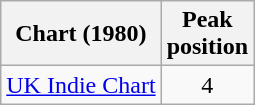<table class="wikitable sortable">
<tr>
<th scope="col">Chart (1980)</th>
<th scope="col">Peak<br>position</th>
</tr>
<tr>
<td><a href='#'>UK Indie Chart</a></td>
<td style="text-align:center;">4</td>
</tr>
</table>
